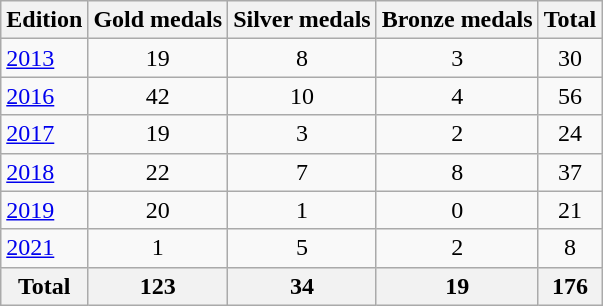<table class="wikitable">
<tr>
<th>Edition</th>
<th>Gold medals</th>
<th>Silver medals</th>
<th>Bronze medals</th>
<th>Total</th>
</tr>
<tr>
<td><a href='#'>2013</a></td>
<td style="text-align:center;">19</td>
<td style="text-align:center;">8</td>
<td style="text-align:center;">3</td>
<td style="text-align:center;">30</td>
</tr>
<tr>
<td><a href='#'>2016</a></td>
<td style="text-align:center;">42</td>
<td style="text-align:center;">10</td>
<td style="text-align:center;">4</td>
<td style="text-align:center;">56</td>
</tr>
<tr>
<td><a href='#'>2017</a></td>
<td style="text-align:center;">19</td>
<td style="text-align:center;">3</td>
<td style="text-align:center;">2</td>
<td style="text-align:center;">24</td>
</tr>
<tr>
<td><a href='#'>2018</a></td>
<td style="text-align:center;">22</td>
<td style="text-align:center;">7</td>
<td style="text-align:center;">8</td>
<td style="text-align:center;">37</td>
</tr>
<tr>
<td><a href='#'>2019</a></td>
<td style="text-align:center;">20</td>
<td style="text-align:center;">1</td>
<td style="text-align:center;">0</td>
<td style="text-align:center;">21</td>
</tr>
<tr>
<td><a href='#'>2021</a></td>
<td style="text-align:center;">1</td>
<td style="text-align:center;">5</td>
<td style="text-align:center;">2</td>
<td style="text-align:center;">8</td>
</tr>
<tr>
<th>Total</th>
<th style="text-align:center;">123</th>
<th style="text-align:center;">34</th>
<th style="text-align:center;">19</th>
<th style="text-align:center;">176</th>
</tr>
</table>
